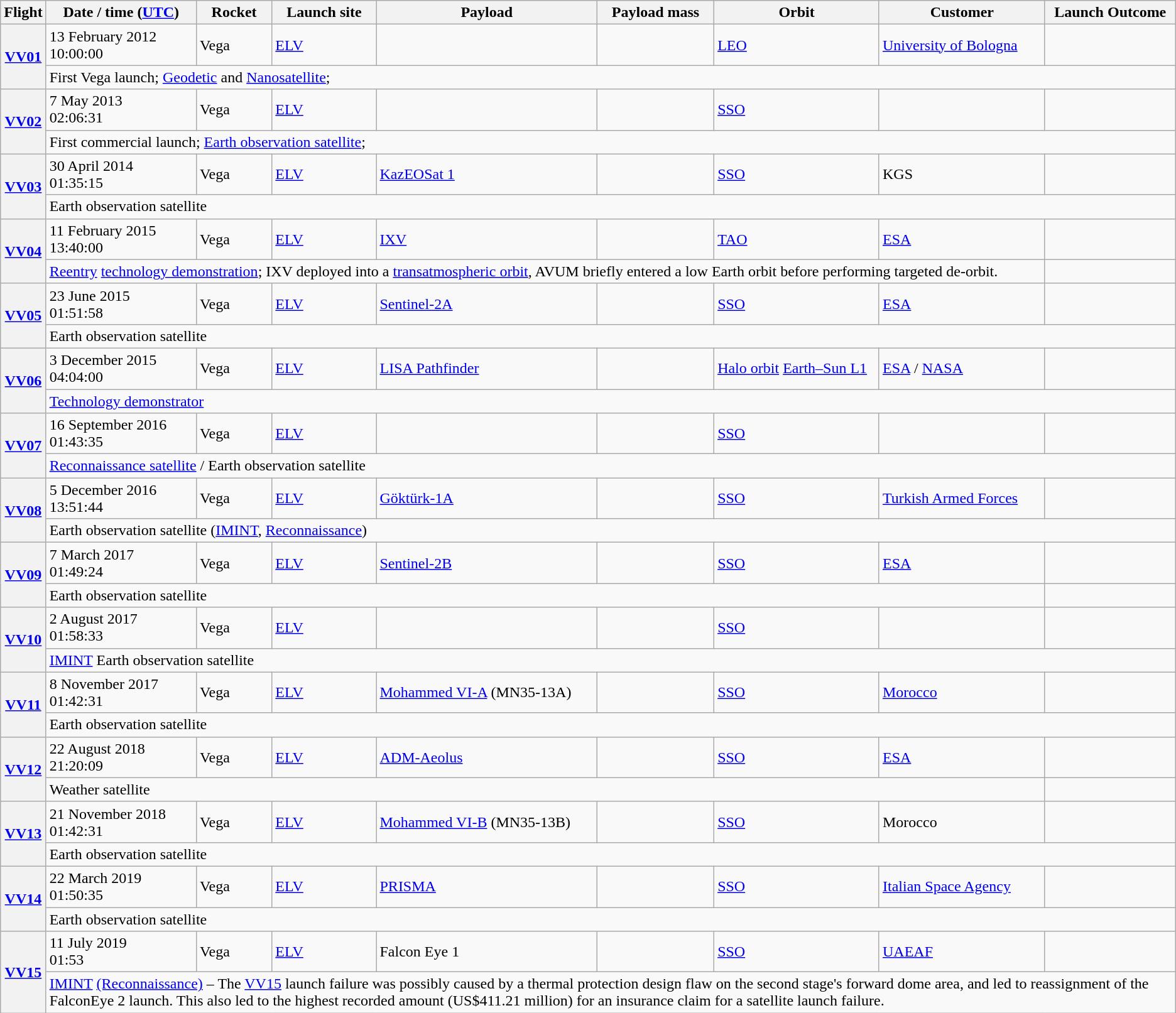<table class="wikitable sticky-header">
<tr>
<th>Flight</th>
<th>Date / time (<a href='#'>UTC</a>) </th>
<th>Rocket</th>
<th>Launch site</th>
<th>Payload</th>
<th>Payload mass</th>
<th>Orbit</th>
<th>Customer</th>
<th>Launch Outcome</th>
</tr>
<tr>
<th rowspan=2><a href='#'>VV01</a></th>
<td>13 February 2012<br>10:00:00</td>
<td>Vega</td>
<td><a href='#'>ELV</a></td>
<td></td>
<td></td>
<td><a href='#'>LEO</a></td>
<td><a href='#'>University of Bologna</a></td>
<td></td>
</tr>
<tr>
<td colspan=8>First Vega launch; <a href='#'>Geodetic</a> and <a href='#'>Nanosatellite</a>;</td>
</tr>
<tr>
<th rowspan=2><a href='#'>VV02</a></th>
<td>7 May 2013<br>02:06:31</td>
<td>Vega</td>
<td><a href='#'>ELV</a></td>
<td></td>
<td> </td>
<td><a href='#'>SSO</a></td>
<td></td>
<td></td>
</tr>
<tr>
<td colspan=8>First commercial launch; <a href='#'>Earth observation satellite</a>;</td>
</tr>
<tr>
<th rowspan=2><a href='#'>VV03</a></th>
<td>30 April 2014<br>01:35:15</td>
<td>Vega</td>
<td><a href='#'>ELV</a></td>
<td><a href='#'>KazEOSat 1</a></td>
<td> </td>
<td><a href='#'>SSO</a></td>
<td>KGS</td>
<td></td>
</tr>
<tr>
<td colspan=8>Earth observation satellite </td>
</tr>
<tr>
<th rowspan=2><a href='#'>VV04</a></th>
<td>11 February 2015<br>13:40:00</td>
<td>Vega</td>
<td><a href='#'>ELV</a></td>
<td><a href='#'>IXV</a></td>
<td> </td>
<td><a href='#'>TAO</a></td>
<td><a href='#'>ESA</a></td>
<td></td>
</tr>
<tr>
<td colspan="7"><a href='#'>Reentry</a> <a href='#'>technology demonstration</a>; IXV deployed into a <a href='#'>transatmospheric orbit</a>, AVUM briefly entered a low Earth orbit before performing targeted de-orbit.</td>
</tr>
<tr>
<th rowspan=2><a href='#'>VV05</a></th>
<td>23 June 2015<br>01:51:58</td>
<td>Vega</td>
<td><a href='#'>ELV</a></td>
<td><a href='#'>Sentinel-2A</a></td>
<td> </td>
<td><a href='#'>SSO</a></td>
<td><a href='#'>ESA</a></td>
<td></td>
</tr>
<tr>
<td colspan=8>Earth observation satellite </td>
</tr>
<tr>
<th rowspan=2><a href='#'>VV06</a></th>
<td>3 December 2015<br>04:04:00</td>
<td>Vega</td>
<td><a href='#'>ELV</a></td>
<td><a href='#'>LISA Pathfinder</a></td>
<td> </td>
<td><a href='#'>Halo orbit</a> <a href='#'>Earth–Sun L1</a></td>
<td><a href='#'>ESA</a> / <a href='#'>NASA</a></td>
<td></td>
</tr>
<tr>
<td colspan=8><a href='#'>Technology demonstrator</a></td>
</tr>
<tr>
<th rowspan=2><a href='#'>VV07</a></th>
<td>16 September 2016<br>01:43:35</td>
<td>Vega</td>
<td><a href='#'>ELV</a></td>
<td></td>
<td></td>
<td><a href='#'>SSO</a></td>
<td></td>
<td></td>
</tr>
<tr>
<td colspan=8><a href='#'>Reconnaissance satellite</a> / Earth observation satellite</td>
</tr>
<tr>
<th rowspan=2><a href='#'>VV08</a></th>
<td>5 December 2016<br>13:51:44</td>
<td>Vega</td>
<td><a href='#'>ELV</a></td>
<td><a href='#'>Göktürk-1A</a></td>
<td></td>
<td><a href='#'>SSO</a></td>
<td><a href='#'>Turkish Armed Forces</a></td>
<td></td>
</tr>
<tr>
<td colspan=8>Earth observation satellite  (<a href='#'>IMINT</a>, <a href='#'>Reconnaissance</a>)</td>
</tr>
<tr>
<th rowspan=2><a href='#'>VV09</a></th>
<td>7 March 2017<br>01:49:24</td>
<td>Vega</td>
<td><a href='#'>ELV</a></td>
<td><a href='#'>Sentinel-2B</a></td>
<td></td>
<td><a href='#'>SSO</a></td>
<td><a href='#'>ESA</a></td>
<td></td>
</tr>
<tr>
<td colspan="7">Earth observation satellite</td>
</tr>
<tr>
<th rowspan=2><a href='#'>VV10</a></th>
<td>2 August 2017<br>01:58:33</td>
<td>Vega</td>
<td><a href='#'>ELV</a></td>
<td></td>
<td></td>
<td><a href='#'>SSO</a></td>
<td></td>
<td></td>
</tr>
<tr>
<td colspan=8><a href='#'>IMINT</a> Earth observation satellite</td>
</tr>
<tr>
<th rowspan=2><a href='#'>VV11</a></th>
<td>8 November 2017<br>01:42:31</td>
<td>Vega</td>
<td><a href='#'>ELV</a></td>
<td><a href='#'>Mohammed VI-A</a> (MN35-13A)</td>
<td></td>
<td><a href='#'>SSO</a></td>
<td><a href='#'>Morocco</a></td>
<td></td>
</tr>
<tr>
<td colspan=8>Earth observation satellite</td>
</tr>
<tr>
<th rowspan=2><a href='#'>VV12</a></th>
<td>22 August 2018<br>21:20:09 </td>
<td>Vega</td>
<td><a href='#'>ELV</a></td>
<td><a href='#'>ADM-Aeolus</a></td>
<td> </td>
<td><a href='#'>SSO</a></td>
<td><a href='#'>ESA</a></td>
<td></td>
</tr>
<tr>
<td colspan="7">Weather satellite</td>
</tr>
<tr>
<th rowspan=2><a href='#'>VV13</a></th>
<td>21 November 2018<br>01:42:31 </td>
<td>Vega</td>
<td><a href='#'>ELV</a></td>
<td><a href='#'>Mohammed VI-B</a> (MN35-13B) </td>
<td> </td>
<td><a href='#'>SSO</a></td>
<td>Morocco</td>
<td></td>
</tr>
<tr>
<td colspan=8>Earth observation satellite</td>
</tr>
<tr>
<th rowspan=2><a href='#'>VV14</a></th>
<td>22 March 2019<br>01:50:35 </td>
<td>Vega</td>
<td><a href='#'>ELV</a></td>
<td><a href='#'>PRISMA</a></td>
<td> </td>
<td><a href='#'>SSO</a></td>
<td><a href='#'>Italian Space Agency</a></td>
<td></td>
</tr>
<tr>
<td colspan=8>Earth observation satellite</td>
</tr>
<tr>
<th rowspan=2><a href='#'>VV15</a></th>
<td>11 July 2019<br>01:53</td>
<td>Vega</td>
<td><a href='#'>ELV</a></td>
<td>Falcon Eye 1</td>
<td></td>
<td><a href='#'>SSO</a></td>
<td><a href='#'>UAEAF</a></td>
<td> </td>
</tr>
<tr>
<td colspan=8><a href='#'>IMINT</a> <a href='#'>(Reconnaissance)</a> – The <a href='#'>VV15</a> launch failure was possibly caused by a thermal protection design flaw on the second stage's forward dome area, and led to reassignment of the FalconEye 2 launch. This also led to the highest recorded amount (US$411.21 million) for an insurance claim for a satellite launch failure.</td>
</tr>
</table>
